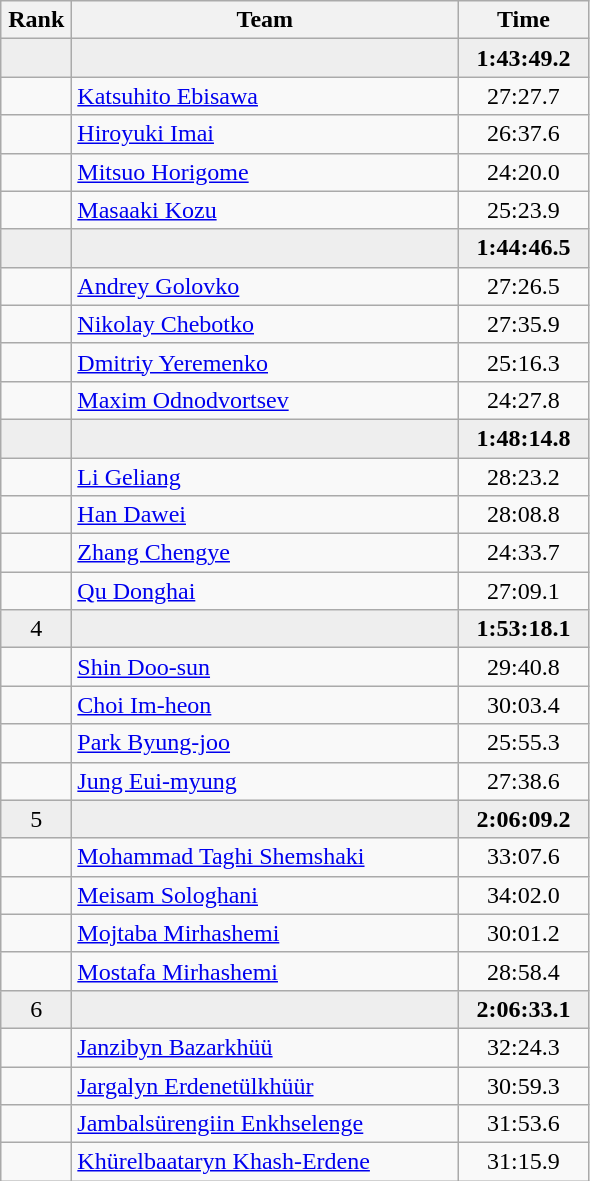<table class=wikitable style="text-align:center">
<tr>
<th width=40>Rank</th>
<th width=250>Team</th>
<th width=80>Time</th>
</tr>
<tr bgcolor=eeeeee>
<td></td>
<td align=left></td>
<td><strong>1:43:49.2</strong></td>
</tr>
<tr>
<td></td>
<td align=left><a href='#'>Katsuhito Ebisawa</a></td>
<td>27:27.7</td>
</tr>
<tr>
<td></td>
<td align=left><a href='#'>Hiroyuki Imai</a></td>
<td>26:37.6</td>
</tr>
<tr>
<td></td>
<td align=left><a href='#'>Mitsuo Horigome</a></td>
<td>24:20.0</td>
</tr>
<tr>
<td></td>
<td align=left><a href='#'>Masaaki Kozu</a></td>
<td>25:23.9</td>
</tr>
<tr bgcolor=eeeeee>
<td></td>
<td align=left></td>
<td><strong>1:44:46.5</strong></td>
</tr>
<tr>
<td></td>
<td align=left><a href='#'>Andrey Golovko</a></td>
<td>27:26.5</td>
</tr>
<tr>
<td></td>
<td align=left><a href='#'>Nikolay Chebotko</a></td>
<td>27:35.9</td>
</tr>
<tr>
<td></td>
<td align=left><a href='#'>Dmitriy Yeremenko</a></td>
<td>25:16.3</td>
</tr>
<tr>
<td></td>
<td align=left><a href='#'>Maxim Odnodvortsev</a></td>
<td>24:27.8</td>
</tr>
<tr bgcolor=eeeeee>
<td></td>
<td align=left></td>
<td><strong>1:48:14.8</strong></td>
</tr>
<tr>
<td></td>
<td align=left><a href='#'>Li Geliang</a></td>
<td>28:23.2</td>
</tr>
<tr>
<td></td>
<td align=left><a href='#'>Han Dawei</a></td>
<td>28:08.8</td>
</tr>
<tr>
<td></td>
<td align=left><a href='#'>Zhang Chengye</a></td>
<td>24:33.7</td>
</tr>
<tr>
<td></td>
<td align=left><a href='#'>Qu Donghai</a></td>
<td>27:09.1</td>
</tr>
<tr bgcolor=eeeeee>
<td>4</td>
<td align=left></td>
<td><strong>1:53:18.1</strong></td>
</tr>
<tr>
<td></td>
<td align=left><a href='#'>Shin Doo-sun</a></td>
<td>29:40.8</td>
</tr>
<tr>
<td></td>
<td align=left><a href='#'>Choi Im-heon</a></td>
<td>30:03.4</td>
</tr>
<tr>
<td></td>
<td align=left><a href='#'>Park Byung-joo</a></td>
<td>25:55.3</td>
</tr>
<tr>
<td></td>
<td align=left><a href='#'>Jung Eui-myung</a></td>
<td>27:38.6</td>
</tr>
<tr bgcolor=eeeeee>
<td>5</td>
<td align=left></td>
<td><strong>2:06:09.2</strong></td>
</tr>
<tr>
<td></td>
<td align=left><a href='#'>Mohammad Taghi Shemshaki</a></td>
<td>33:07.6</td>
</tr>
<tr>
<td></td>
<td align=left><a href='#'>Meisam Sologhani</a></td>
<td>34:02.0</td>
</tr>
<tr>
<td></td>
<td align=left><a href='#'>Mojtaba Mirhashemi</a></td>
<td>30:01.2</td>
</tr>
<tr>
<td></td>
<td align=left><a href='#'>Mostafa Mirhashemi</a></td>
<td>28:58.4</td>
</tr>
<tr bgcolor=eeeeee>
<td>6</td>
<td align=left></td>
<td><strong>2:06:33.1</strong></td>
</tr>
<tr>
<td></td>
<td align=left><a href='#'>Janzibyn Bazarkhüü</a></td>
<td>32:24.3</td>
</tr>
<tr>
<td></td>
<td align=left><a href='#'>Jargalyn Erdenetülkhüür</a></td>
<td>30:59.3</td>
</tr>
<tr>
<td></td>
<td align=left><a href='#'>Jambalsürengiin Enkhselenge</a></td>
<td>31:53.6</td>
</tr>
<tr>
<td></td>
<td align=left><a href='#'>Khürelbaataryn Khash-Erdene</a></td>
<td>31:15.9</td>
</tr>
</table>
